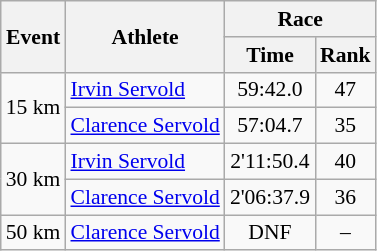<table class="wikitable" border="1" style="font-size:90%">
<tr>
<th rowspan=2>Event</th>
<th rowspan=2>Athlete</th>
<th colspan=2>Race</th>
</tr>
<tr>
<th>Time</th>
<th>Rank</th>
</tr>
<tr>
<td rowspan=2>15 km</td>
<td><a href='#'>Irvin Servold</a></td>
<td align=center>59:42.0</td>
<td align=center>47</td>
</tr>
<tr>
<td><a href='#'>Clarence Servold</a></td>
<td align=center>57:04.7</td>
<td align=center>35</td>
</tr>
<tr>
<td rowspan=2>30 km</td>
<td><a href='#'>Irvin Servold</a></td>
<td align=center>2'11:50.4</td>
<td align=center>40</td>
</tr>
<tr>
<td><a href='#'>Clarence Servold</a></td>
<td align=center>2'06:37.9</td>
<td align=center>36</td>
</tr>
<tr>
<td>50 km</td>
<td><a href='#'>Clarence Servold</a></td>
<td align=center>DNF</td>
<td align=center>–</td>
</tr>
</table>
